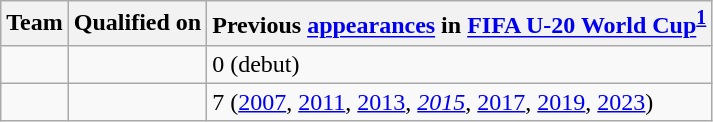<table class="wikitable sortable">
<tr>
<th>Team</th>
<th>Qualified on</th>
<th data-sort-type="number">Previous <a href='#'>appearances</a> in <a href='#'>FIFA U-20 World Cup</a><sup><a href='#'>1</a></sup></th>
</tr>
<tr>
<td></td>
<td></td>
<td>0 (debut)</td>
</tr>
<tr>
<td></td>
<td></td>
<td>7 (<a href='#'>2007</a>, <a href='#'>2011</a>, <a href='#'>2013</a>, <a href='#'><em>2015</em></a>, <a href='#'>2017</a>, <a href='#'>2019</a>, <a href='#'>2023</a>)</td>
</tr>
</table>
